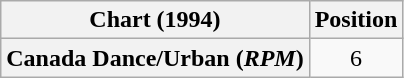<table class="wikitable plainrowheaders" style="text-align:center">
<tr>
<th scope="col">Chart (1994)</th>
<th scope="col">Position</th>
</tr>
<tr>
<th scope="row">Canada Dance/Urban (<em>RPM</em>)</th>
<td align="center">6</td>
</tr>
</table>
